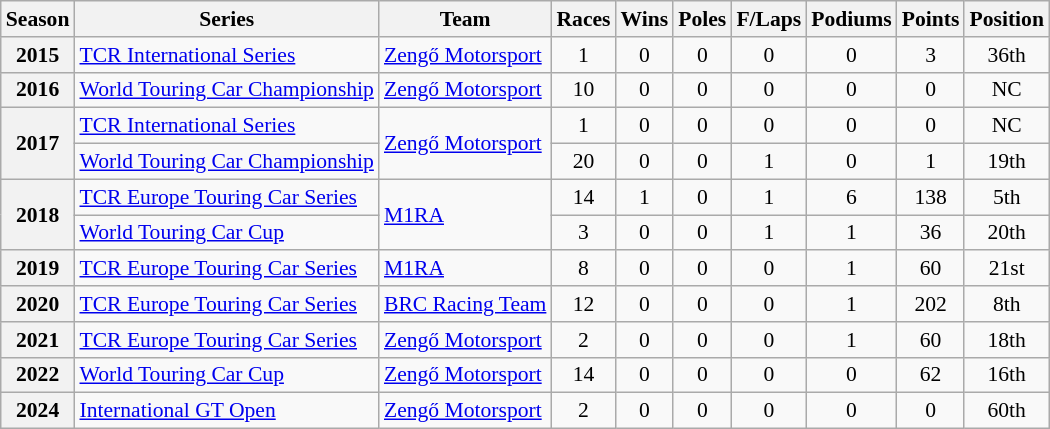<table class="wikitable" style="font-size: 90%; text-align:center">
<tr>
<th>Season</th>
<th>Series</th>
<th>Team</th>
<th>Races</th>
<th>Wins</th>
<th>Poles</th>
<th>F/Laps</th>
<th>Podiums</th>
<th>Points</th>
<th>Position</th>
</tr>
<tr>
<th>2015</th>
<td align=left><a href='#'>TCR International Series</a></td>
<td align=left><a href='#'>Zengő Motorsport</a></td>
<td>1</td>
<td>0</td>
<td>0</td>
<td>0</td>
<td>0</td>
<td>3</td>
<td>36th</td>
</tr>
<tr>
<th>2016</th>
<td align=left><a href='#'>World Touring Car Championship</a></td>
<td align=left><a href='#'>Zengő Motorsport</a></td>
<td>10</td>
<td>0</td>
<td>0</td>
<td>0</td>
<td>0</td>
<td>0</td>
<td>NC</td>
</tr>
<tr>
<th rowspan="2">2017</th>
<td align=left><a href='#'>TCR International Series</a></td>
<td rowspan="2" align=left><a href='#'>Zengő Motorsport</a></td>
<td>1</td>
<td>0</td>
<td>0</td>
<td>0</td>
<td>0</td>
<td>0</td>
<td>NC</td>
</tr>
<tr>
<td align=left><a href='#'>World Touring Car Championship</a></td>
<td>20</td>
<td>0</td>
<td>0</td>
<td>1</td>
<td>0</td>
<td>1</td>
<td>19th</td>
</tr>
<tr>
<th rowspan="2">2018</th>
<td align=left><a href='#'>TCR Europe Touring Car Series</a></td>
<td rowspan="2" align=left><a href='#'>M1RA</a></td>
<td>14</td>
<td>1</td>
<td>0</td>
<td>1</td>
<td>6</td>
<td>138</td>
<td>5th</td>
</tr>
<tr>
<td align=left><a href='#'>World Touring Car Cup</a></td>
<td>3</td>
<td>0</td>
<td>0</td>
<td>1</td>
<td>1</td>
<td>36</td>
<td>20th</td>
</tr>
<tr>
<th>2019</th>
<td align=left><a href='#'>TCR Europe Touring Car Series</a></td>
<td align=left><a href='#'>M1RA</a></td>
<td>8</td>
<td>0</td>
<td>0</td>
<td>0</td>
<td>1</td>
<td>60</td>
<td>21st</td>
</tr>
<tr>
<th>2020</th>
<td align=left><a href='#'>TCR Europe Touring Car Series</a></td>
<td align=left><a href='#'>BRC Racing Team</a></td>
<td>12</td>
<td>0</td>
<td>0</td>
<td>0</td>
<td>1</td>
<td>202</td>
<td>8th</td>
</tr>
<tr>
<th>2021</th>
<td align=left><a href='#'>TCR Europe Touring Car Series</a></td>
<td align=left><a href='#'>Zengő Motorsport</a></td>
<td>2</td>
<td>0</td>
<td>0</td>
<td>0</td>
<td>1</td>
<td>60</td>
<td>18th</td>
</tr>
<tr>
<th>2022</th>
<td align=left><a href='#'>World Touring Car Cup</a></td>
<td align=left><a href='#'>Zengő Motorsport</a></td>
<td>14</td>
<td>0</td>
<td>0</td>
<td>0</td>
<td>0</td>
<td>62</td>
<td>16th</td>
</tr>
<tr>
<th>2024</th>
<td align=left><a href='#'>International GT Open</a></td>
<td align=left><a href='#'>Zengő Motorsport</a></td>
<td>2</td>
<td>0</td>
<td>0</td>
<td>0</td>
<td>0</td>
<td>0</td>
<td>60th</td>
</tr>
</table>
